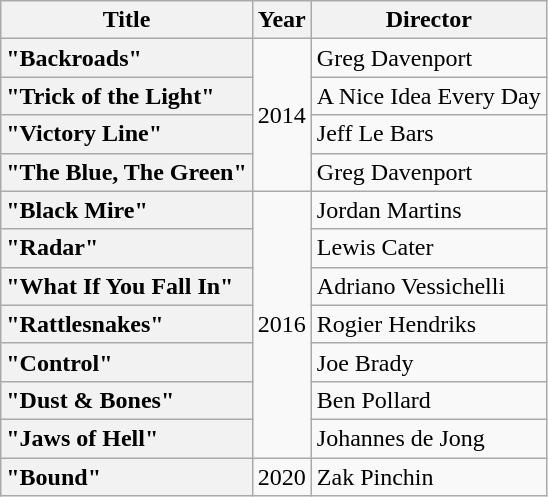<table class="wikitable plainrowheaders" style="text-align:center;">
<tr>
<th scope=col>Title</th>
<th scope=col>Year</th>
<th scope=col>Director</th>
</tr>
<tr>
<th scope="row" style="text-align:left;">"Backroads"</th>
<td rowspan="4">2014</td>
<td style="text-align:left;">Greg Davenport</td>
</tr>
<tr>
<th scope="row" style="text-align:left;">"Trick of the Light"</th>
<td style="text-align:left;">A Nice Idea Every Day</td>
</tr>
<tr>
<th scope="row" style="text-align:left;">"Victory Line"</th>
<td style="text-align:left;">Jeff Le Bars</td>
</tr>
<tr>
<th scope="row" style="text-align:left;">"The Blue, The Green"</th>
<td style="text-align:left;">Greg Davenport</td>
</tr>
<tr>
<th scope="row" style="text-align:left;">"Black Mire"</th>
<td rowspan="7">2016</td>
<td style="text-align:left;">Jordan Martins</td>
</tr>
<tr>
<th scope="row" style="text-align:left;">"Radar"</th>
<td style="text-align:left;">Lewis Cater</td>
</tr>
<tr>
<th scope="row" style="text-align:left;">"What If You Fall In"</th>
<td style="text-align:left;">Adriano Vessichelli</td>
</tr>
<tr>
<th scope="row" style="text-align:left;">"Rattlesnakes"</th>
<td style="text-align:left;">Rogier Hendriks</td>
</tr>
<tr>
<th scope="row" style="text-align:left;">"Control"</th>
<td style="text-align:left;">Joe Brady</td>
</tr>
<tr>
<th scope="row" style="text-align:left;">"Dust & Bones"</th>
<td style="text-align:left;">Ben Pollard</td>
</tr>
<tr>
<th scope="row" style="text-align:left;">"Jaws of Hell"</th>
<td style="text-align:left;">Johannes de Jong</td>
</tr>
<tr>
<th scope="row" style="text-align:left;">"Bound"</th>
<td>2020</td>
<td style="text-align:left;">Zak Pinchin</td>
</tr>
</table>
